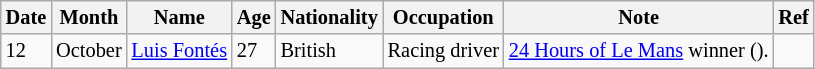<table class="wikitable" style="font-size:85%;">
<tr>
<th>Date</th>
<th>Month</th>
<th>Name</th>
<th>Age</th>
<th>Nationality</th>
<th>Occupation</th>
<th>Note</th>
<th>Ref</th>
</tr>
<tr>
<td>12</td>
<td>October</td>
<td><a href='#'>Luis Fontés</a></td>
<td>27</td>
<td>British</td>
<td>Racing driver</td>
<td><a href='#'>24 Hours of Le Mans</a> winner ().</td>
<td></td>
</tr>
</table>
